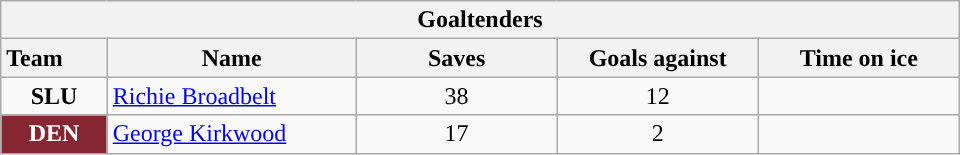<table class="wikitable" style="width:40em; text-align:right;">
<tr>
<th colspan=5>Goaltenders</th>
</tr>
<tr>
<th style="width:4em; text-align:left;">Team</th>
<th style="width:10em;">Name</th>
<th style="width:8em;">Saves</th>
<th style="width:8em;">Goals against</th>
<th style="width:8em;">Time on ice</th>
</tr>
<tr>
<td align=center><strong>SLU</strong></td>
<td style="text-align:left;"><a href='#'>Richie Broadbelt</a></td>
<td align=center>38</td>
<td align=center>12</td>
<td align=center></td>
</tr>
<tr>
<td align=center style="color:white; background:#862633; "><strong>DEN</strong></td>
<td style="text-align:left;"><a href='#'>George Kirkwood</a></td>
<td align=center>17</td>
<td align=center>2</td>
<td align=center></td>
</tr>
</table>
